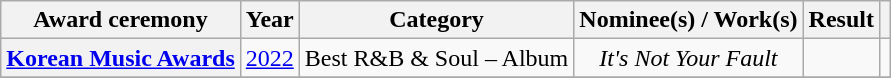<table class="wikitable plainrowheaders sortable">
<tr>
<th scope="col">Award ceremony</th>
<th scope="col">Year</th>
<th scope="col">Category</th>
<th scope="col">Nominee(s) / Work(s)</th>
<th scope="col">Result</th>
<th scope="col" class="unsortable"></th>
</tr>
<tr>
<th scope="row"><a href='#'>Korean Music Awards</a></th>
<td style="text-align:center"><a href='#'>2022</a></td>
<td>Best R&B & Soul – Album</td>
<td style="text-align:center"><em>It's Not Your Fault</em></td>
<td></td>
<td style="text-align:center"></td>
</tr>
<tr>
</tr>
</table>
